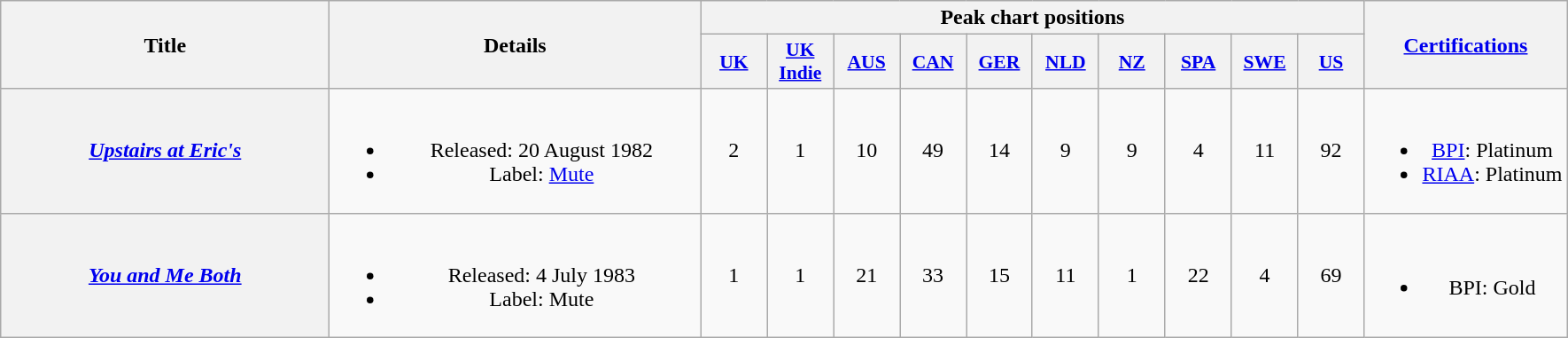<table class="wikitable plainrowheaders" style="text-align:center;">
<tr>
<th scope="col" rowspan="2" style="width:15em;">Title</th>
<th scope="col" rowspan="2" style="width:17em;">Details</th>
<th colspan="10" scope="col">Peak chart positions</th>
<th scope="col" rowspan="2"><a href='#'>Certifications</a></th>
</tr>
<tr>
<th scope="col" style="width:3em;font-size:90%;"><a href='#'>UK</a><br></th>
<th scope="col" style="width:3em;font-size:90%;"><a href='#'>UK<br>Indie</a><br></th>
<th scope="col" style="width:3em;font-size:90%;"><a href='#'>AUS</a><br></th>
<th scope="col" style="width:3em;font-size:90%;"><a href='#'>CAN</a><br></th>
<th scope="col" style="width:3em;font-size:90%;"><a href='#'>GER</a><br></th>
<th scope="col" style="width:3em;font-size:90%;"><a href='#'>NLD</a><br></th>
<th scope="col" style="width:3em;font-size:90%;"><a href='#'>NZ</a><br></th>
<th scope="col" style="width:3em;font-size:90%;"><a href='#'>SPA</a><br></th>
<th scope="col" style="width:3em;font-size:90%;"><a href='#'>SWE</a><br></th>
<th scope="col" style="width:3em;font-size:90%;"><a href='#'>US</a><br></th>
</tr>
<tr>
<th scope="row"><em><a href='#'>Upstairs at Eric's</a></em></th>
<td><br><ul><li>Released: 20 August 1982</li><li>Label: <a href='#'>Mute</a></li></ul></td>
<td>2</td>
<td>1</td>
<td>10</td>
<td>49</td>
<td>14</td>
<td>9</td>
<td>9</td>
<td>4</td>
<td>11</td>
<td>92</td>
<td><br><ul><li><a href='#'>BPI</a>: Platinum</li><li><a href='#'>RIAA</a>: Platinum</li></ul></td>
</tr>
<tr>
<th scope="row"><em><a href='#'>You and Me Both</a></em></th>
<td><br><ul><li>Released: 4 July 1983</li><li>Label: Mute</li></ul></td>
<td>1</td>
<td>1</td>
<td>21</td>
<td>33</td>
<td>15</td>
<td>11</td>
<td>1</td>
<td>22</td>
<td>4</td>
<td>69</td>
<td><br><ul><li>BPI: Gold</li></ul></td>
</tr>
</table>
